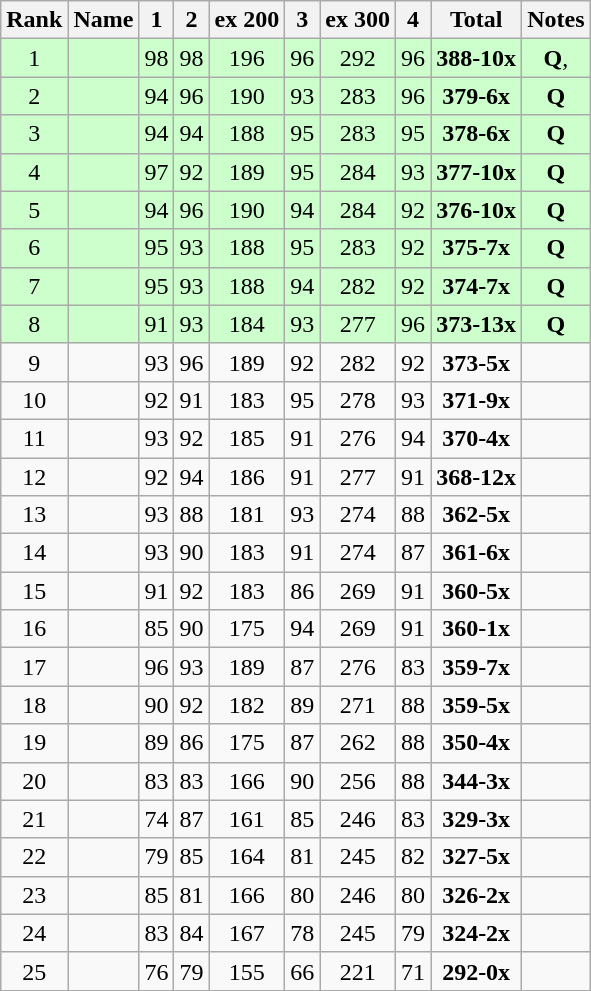<table class="wikitable sortable" style="text-align:center;">
<tr>
<th>Rank</th>
<th>Name</th>
<th>1</th>
<th>2</th>
<th>ex 200</th>
<th>3</th>
<th>ex 300</th>
<th>4</th>
<th>Total</th>
<th>Notes</th>
</tr>
<tr bgcolor=#ccffcc>
<td>1</td>
<td align=left></td>
<td>98</td>
<td>98</td>
<td>196</td>
<td>96</td>
<td>292</td>
<td>96</td>
<td><strong>388-10x</strong></td>
<td><strong>Q</strong>, </td>
</tr>
<tr bgcolor=#ccffcc>
<td>2</td>
<td align=left></td>
<td>94</td>
<td>96</td>
<td>190</td>
<td>93</td>
<td>283</td>
<td>96</td>
<td><strong>379-6x</strong></td>
<td><strong>Q</strong></td>
</tr>
<tr bgcolor=#ccffcc>
<td>3</td>
<td align=left></td>
<td>94</td>
<td>94</td>
<td>188</td>
<td>95</td>
<td>283</td>
<td>95</td>
<td><strong>378-6x</strong></td>
<td><strong>Q</strong></td>
</tr>
<tr bgcolor=#ccffcc>
<td>4</td>
<td align=left></td>
<td>97</td>
<td>92</td>
<td>189</td>
<td>95</td>
<td>284</td>
<td>93</td>
<td><strong>377-10x</strong></td>
<td><strong>Q</strong></td>
</tr>
<tr bgcolor=#ccffcc>
<td>5</td>
<td align=left></td>
<td>94</td>
<td>96</td>
<td>190</td>
<td>94</td>
<td>284</td>
<td>92</td>
<td><strong>376-10x</strong></td>
<td><strong>Q</strong></td>
</tr>
<tr bgcolor=#ccffcc>
<td>6</td>
<td align=left></td>
<td>95</td>
<td>93</td>
<td>188</td>
<td>95</td>
<td>283</td>
<td>92</td>
<td><strong>375-7x</strong></td>
<td><strong>Q</strong></td>
</tr>
<tr bgcolor=#ccffcc>
<td>7</td>
<td align=left></td>
<td>95</td>
<td>93</td>
<td>188</td>
<td>94</td>
<td>282</td>
<td>92</td>
<td><strong>374-7x</strong></td>
<td><strong>Q</strong></td>
</tr>
<tr bgcolor=#ccffcc>
<td>8</td>
<td align=left></td>
<td>91</td>
<td>93</td>
<td>184</td>
<td>93</td>
<td>277</td>
<td>96</td>
<td><strong>373-13x</strong></td>
<td><strong>Q</strong></td>
</tr>
<tr>
<td>9</td>
<td align=left></td>
<td>93</td>
<td>96</td>
<td>189</td>
<td>92</td>
<td>282</td>
<td>92</td>
<td><strong>373-5x</strong></td>
<td></td>
</tr>
<tr>
<td>10</td>
<td align=left></td>
<td>92</td>
<td>91</td>
<td>183</td>
<td>95</td>
<td>278</td>
<td>93</td>
<td><strong>371-9x</strong></td>
<td></td>
</tr>
<tr>
<td>11</td>
<td align=left></td>
<td>93</td>
<td>92</td>
<td>185</td>
<td>91</td>
<td>276</td>
<td>94</td>
<td><strong>370-4x</strong></td>
<td></td>
</tr>
<tr>
<td>12</td>
<td align=left></td>
<td>92</td>
<td>94</td>
<td>186</td>
<td>91</td>
<td>277</td>
<td>91</td>
<td><strong>368-12x</strong></td>
<td></td>
</tr>
<tr>
<td>13</td>
<td align=left></td>
<td>93</td>
<td>88</td>
<td>181</td>
<td>93</td>
<td>274</td>
<td>88</td>
<td><strong>362-5x</strong></td>
<td></td>
</tr>
<tr>
<td>14</td>
<td align=left></td>
<td>93</td>
<td>90</td>
<td>183</td>
<td>91</td>
<td>274</td>
<td>87</td>
<td><strong>361-6x</strong></td>
<td></td>
</tr>
<tr>
<td>15</td>
<td align=left></td>
<td>91</td>
<td>92</td>
<td>183</td>
<td>86</td>
<td>269</td>
<td>91</td>
<td><strong>360-5x</strong></td>
<td></td>
</tr>
<tr>
<td>16</td>
<td align=left></td>
<td>85</td>
<td>90</td>
<td>175</td>
<td>94</td>
<td>269</td>
<td>91</td>
<td><strong>360-1x</strong></td>
<td></td>
</tr>
<tr>
<td>17</td>
<td align=left></td>
<td>96</td>
<td>93</td>
<td>189</td>
<td>87</td>
<td>276</td>
<td>83</td>
<td><strong>359-7x</strong></td>
<td></td>
</tr>
<tr>
<td>18</td>
<td align=left></td>
<td>90</td>
<td>92</td>
<td>182</td>
<td>89</td>
<td>271</td>
<td>88</td>
<td><strong>359-5x</strong></td>
<td></td>
</tr>
<tr>
<td>19</td>
<td align=left></td>
<td>89</td>
<td>86</td>
<td>175</td>
<td>87</td>
<td>262</td>
<td>88</td>
<td><strong>350-4x</strong></td>
<td></td>
</tr>
<tr>
<td>20</td>
<td align=left></td>
<td>83</td>
<td>83</td>
<td>166</td>
<td>90</td>
<td>256</td>
<td>88</td>
<td><strong>344-3x</strong></td>
<td></td>
</tr>
<tr>
<td>21</td>
<td align=left></td>
<td>74</td>
<td>87</td>
<td>161</td>
<td>85</td>
<td>246</td>
<td>83</td>
<td><strong>329-3x</strong></td>
<td></td>
</tr>
<tr>
<td>22</td>
<td align=left></td>
<td>79</td>
<td>85</td>
<td>164</td>
<td>81</td>
<td>245</td>
<td>82</td>
<td><strong>327-5x</strong></td>
<td></td>
</tr>
<tr>
<td>23</td>
<td align=left></td>
<td>85</td>
<td>81</td>
<td>166</td>
<td>80</td>
<td>246</td>
<td>80</td>
<td><strong>326-2x</strong></td>
<td></td>
</tr>
<tr>
<td>24</td>
<td align=left></td>
<td>83</td>
<td>84</td>
<td>167</td>
<td>78</td>
<td>245</td>
<td>79</td>
<td><strong>324-2x</strong></td>
<td></td>
</tr>
<tr>
<td>25</td>
<td align=left></td>
<td>76</td>
<td>79</td>
<td>155</td>
<td>66</td>
<td>221</td>
<td>71</td>
<td><strong>292-0x</strong></td>
<td></td>
</tr>
</table>
